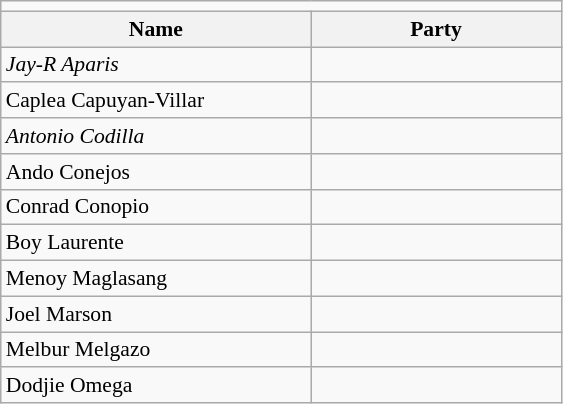<table class=wikitable style="font-size:90%">
<tr>
<td colspan=4 bgcolor=></td>
</tr>
<tr>
<th width=200px>Name</th>
<th colspan=2 width=160px>Party</th>
</tr>
<tr>
<td><em>Jay-R Aparis</em></td>
<td></td>
</tr>
<tr>
<td>Caplea Capuyan-Villar</td>
<td></td>
</tr>
<tr>
<td><em>Antonio Codilla</em></td>
<td></td>
</tr>
<tr>
<td>Ando Conejos</td>
<td></td>
</tr>
<tr>
<td>Conrad Conopio</td>
<td></td>
</tr>
<tr>
<td>Boy Laurente</td>
<td></td>
</tr>
<tr>
<td>Menoy Maglasang</td>
<td></td>
</tr>
<tr>
<td>Joel Marson</td>
<td></td>
</tr>
<tr>
<td>Melbur Melgazo</td>
<td></td>
</tr>
<tr>
<td>Dodjie Omega</td>
<td></td>
</tr>
</table>
